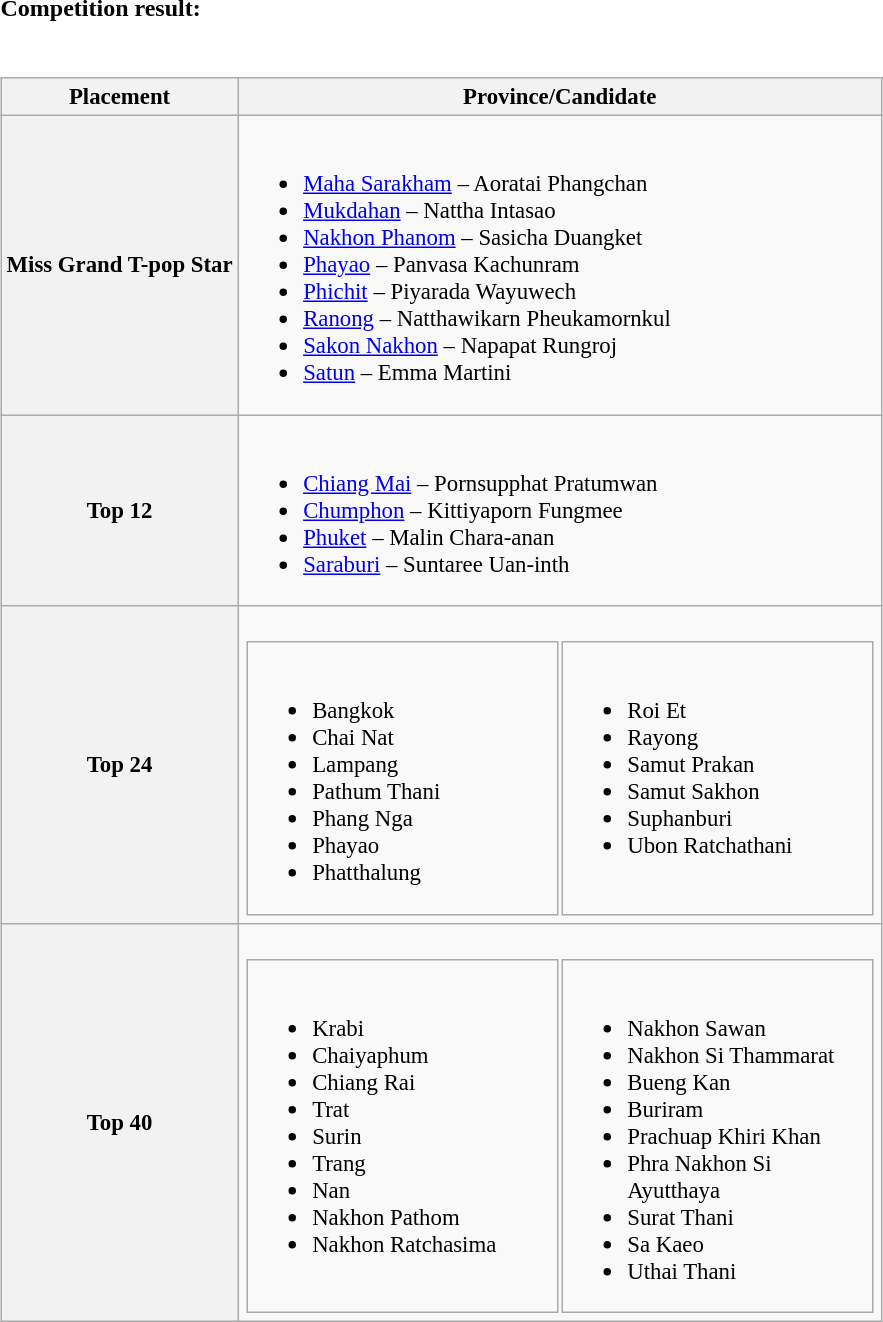<table>
<tr>
<td colspan=2><strong>Competition result:</strong></td>
</tr>
<tr>
<td><br><table class="wikitable" style="font-size: 95%;">
<tr>
<th>Placement</th>
<th>Province/Candidate</th>
</tr>
<tr>
<th>Miss Grand T-pop Star</th>
<td><br><ul><li><a href='#'>Maha Sarakham</a> – Aoratai Phangchan</li><li><a href='#'>Mukdahan</a> – Nattha Intasao</li><li><a href='#'>Nakhon Phanom</a> – Sasicha Duangket</li><li><a href='#'>Phayao</a> – Panvasa Kachunram</li><li><a href='#'>Phichit</a> – Piyarada Wayuwech</li><li><a href='#'>Ranong</a> – Natthawikarn Pheukamornkul</li><li><a href='#'>Sakon Nakhon</a> – Napapat Rungroj</li><li><a href='#'>Satun</a> – Emma Martini</li></ul></td>
</tr>
<tr>
<th>Top 12</th>
<td><br><ul><li><a href='#'>Chiang Mai</a> – Pornsupphat Pratumwan</li><li><a href='#'>Chumphon</a> – Kittiyaporn Fungmee</li><li><a href='#'>Phuket</a> – Malin Chara-anan</li><li><a href='#'>Saraburi</a> – Suntaree Uan-inth</li></ul></td>
</tr>
<tr>
<th>Top 24</th>
<td><br><table>
<tr style="vertical-align: top;"|>
<td width=200px><br><ul><li>Bangkok</li><li>Chai Nat</li><li>Lampang</li><li>Pathum Thani</li><li>Phang Nga</li><li>Phayao</li><li>Phatthalung</li></ul></td>
<td width=200px><br><ul><li>Roi Et</li><li>Rayong</li><li>Samut Prakan</li><li>Samut Sakhon</li><li>Suphanburi</li><li>Ubon Ratchathani</li></ul></td>
</tr>
</table>
</td>
</tr>
<tr>
<th>Top 40</th>
<td><br><table>
<tr style="vertical-align: top;"|>
<td width=200px><br><ul><li>Krabi</li><li>Chaiyaphum</li><li>Chiang Rai</li><li>Trat</li><li>Surin</li><li>Trang</li><li>Nan</li><li>Nakhon Pathom</li><li>Nakhon Ratchasima</li></ul></td>
<td width=200px><br><ul><li>Nakhon Sawan</li><li>Nakhon Si Thammarat</li><li>Bueng Kan</li><li>Buriram</li><li>Prachuap Khiri Khan</li><li>Phra Nakhon Si Ayutthaya</li><li>Surat Thani</li><li>Sa Kaeo</li><li>Uthai Thani</li></ul></td>
</tr>
</table>
</td>
</tr>
</table>
</td>
</tr>
</table>
